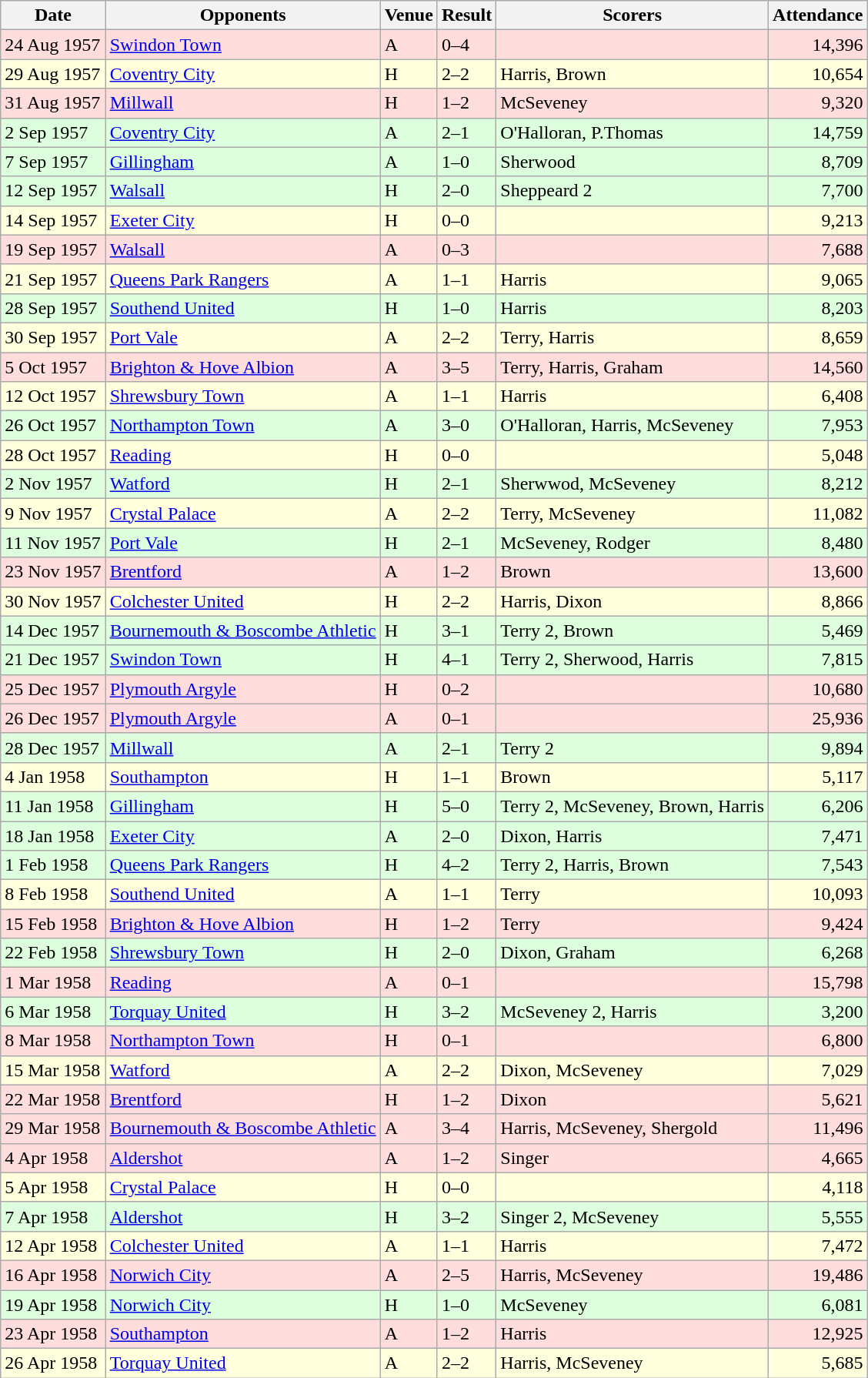<table class="wikitable sortable">
<tr>
<th>Date</th>
<th>Opponents</th>
<th>Venue</th>
<th>Result</th>
<th>Scorers</th>
<th>Attendance</th>
</tr>
<tr bgcolor="#ffdddd">
<td>24 Aug 1957</td>
<td><a href='#'>Swindon Town</a></td>
<td>A</td>
<td>0–4</td>
<td></td>
<td align="right">14,396</td>
</tr>
<tr bgcolor="#ffffdd">
<td>29 Aug 1957</td>
<td><a href='#'>Coventry City</a></td>
<td>H</td>
<td>2–2</td>
<td>Harris, Brown</td>
<td align="right">10,654</td>
</tr>
<tr bgcolor="#ffdddd">
<td>31 Aug 1957</td>
<td><a href='#'>Millwall</a></td>
<td>H</td>
<td>1–2</td>
<td>McSeveney</td>
<td align="right">9,320</td>
</tr>
<tr bgcolor="#ddffdd">
<td>2 Sep 1957</td>
<td><a href='#'>Coventry City</a></td>
<td>A</td>
<td>2–1</td>
<td>O'Halloran, P.Thomas</td>
<td align="right">14,759</td>
</tr>
<tr bgcolor="#ddffdd">
<td>7 Sep 1957</td>
<td><a href='#'>Gillingham</a></td>
<td>A</td>
<td>1–0</td>
<td>Sherwood</td>
<td align="right">8,709</td>
</tr>
<tr bgcolor="#ddffdd">
<td>12 Sep 1957</td>
<td><a href='#'>Walsall</a></td>
<td>H</td>
<td>2–0</td>
<td>Sheppeard 2</td>
<td align="right">7,700</td>
</tr>
<tr bgcolor="#ffffdd">
<td>14 Sep 1957</td>
<td><a href='#'>Exeter City</a></td>
<td>H</td>
<td>0–0</td>
<td></td>
<td align="right">9,213</td>
</tr>
<tr bgcolor="#ffdddd">
<td>19 Sep 1957</td>
<td><a href='#'>Walsall</a></td>
<td>A</td>
<td>0–3</td>
<td></td>
<td align="right">7,688</td>
</tr>
<tr bgcolor="#ffffdd">
<td>21 Sep 1957</td>
<td><a href='#'>Queens Park Rangers</a></td>
<td>A</td>
<td>1–1</td>
<td>Harris</td>
<td align="right">9,065</td>
</tr>
<tr bgcolor="#ddffdd">
<td>28 Sep 1957</td>
<td><a href='#'>Southend United</a></td>
<td>H</td>
<td>1–0</td>
<td>Harris</td>
<td align="right">8,203</td>
</tr>
<tr bgcolor="#ffffdd">
<td>30 Sep 1957</td>
<td><a href='#'>Port Vale</a></td>
<td>A</td>
<td>2–2</td>
<td>Terry, Harris</td>
<td align="right">8,659</td>
</tr>
<tr bgcolor="#ffdddd">
<td>5 Oct 1957</td>
<td><a href='#'>Brighton & Hove Albion</a></td>
<td>A</td>
<td>3–5</td>
<td>Terry, Harris, Graham</td>
<td align="right">14,560</td>
</tr>
<tr bgcolor="#ffffdd">
<td>12 Oct 1957</td>
<td><a href='#'>Shrewsbury Town</a></td>
<td>A</td>
<td>1–1</td>
<td>Harris</td>
<td align="right">6,408</td>
</tr>
<tr bgcolor="#ddffdd">
<td>26 Oct 1957</td>
<td><a href='#'>Northampton Town</a></td>
<td>A</td>
<td>3–0</td>
<td>O'Halloran, Harris, McSeveney</td>
<td align="right">7,953</td>
</tr>
<tr bgcolor="#ffffdd">
<td>28 Oct 1957</td>
<td><a href='#'>Reading</a></td>
<td>H</td>
<td>0–0</td>
<td></td>
<td align="right">5,048</td>
</tr>
<tr bgcolor="#ddffdd">
<td>2 Nov 1957</td>
<td><a href='#'>Watford</a></td>
<td>H</td>
<td>2–1</td>
<td>Sherwwod, McSeveney</td>
<td align="right">8,212</td>
</tr>
<tr bgcolor="#ffffdd">
<td>9 Nov 1957</td>
<td><a href='#'>Crystal Palace</a></td>
<td>A</td>
<td>2–2</td>
<td>Terry, McSeveney</td>
<td align="right">11,082</td>
</tr>
<tr bgcolor="#ddffdd">
<td>11 Nov 1957</td>
<td><a href='#'>Port Vale</a></td>
<td>H</td>
<td>2–1</td>
<td>McSeveney, Rodger</td>
<td align="right">8,480</td>
</tr>
<tr bgcolor="#ffdddd">
<td>23 Nov 1957</td>
<td><a href='#'>Brentford</a></td>
<td>A</td>
<td>1–2</td>
<td>Brown</td>
<td align="right">13,600</td>
</tr>
<tr bgcolor="#ffffdd">
<td>30 Nov 1957</td>
<td><a href='#'>Colchester United</a></td>
<td>H</td>
<td>2–2</td>
<td>Harris, Dixon</td>
<td align="right">8,866</td>
</tr>
<tr bgcolor="#ddffdd">
<td>14 Dec 1957</td>
<td><a href='#'>Bournemouth & Boscombe Athletic</a></td>
<td>H</td>
<td>3–1</td>
<td>Terry 2, Brown</td>
<td align="right">5,469</td>
</tr>
<tr bgcolor="#ddffdd">
<td>21 Dec 1957</td>
<td><a href='#'>Swindon Town</a></td>
<td>H</td>
<td>4–1</td>
<td>Terry 2, Sherwood, Harris</td>
<td align="right">7,815</td>
</tr>
<tr bgcolor="#ffdddd">
<td>25 Dec 1957</td>
<td><a href='#'>Plymouth Argyle</a></td>
<td>H</td>
<td>0–2</td>
<td></td>
<td align="right">10,680</td>
</tr>
<tr bgcolor="#ffdddd">
<td>26 Dec 1957</td>
<td><a href='#'>Plymouth Argyle</a></td>
<td>A</td>
<td>0–1</td>
<td></td>
<td align="right">25,936</td>
</tr>
<tr bgcolor="#ddffdd">
<td>28 Dec 1957</td>
<td><a href='#'>Millwall</a></td>
<td>A</td>
<td>2–1</td>
<td>Terry 2</td>
<td align="right">9,894</td>
</tr>
<tr bgcolor="#ffffdd">
<td>4 Jan 1958</td>
<td><a href='#'>Southampton</a></td>
<td>H</td>
<td>1–1</td>
<td>Brown</td>
<td align="right">5,117</td>
</tr>
<tr bgcolor="#ddffdd">
<td>11 Jan 1958</td>
<td><a href='#'>Gillingham</a></td>
<td>H</td>
<td>5–0</td>
<td>Terry 2, McSeveney, Brown, Harris</td>
<td align="right">6,206</td>
</tr>
<tr bgcolor="#ddffdd">
<td>18 Jan 1958</td>
<td><a href='#'>Exeter City</a></td>
<td>A</td>
<td>2–0</td>
<td>Dixon, Harris</td>
<td align="right">7,471</td>
</tr>
<tr bgcolor="#ddffdd">
<td>1 Feb 1958</td>
<td><a href='#'>Queens Park Rangers</a></td>
<td>H</td>
<td>4–2</td>
<td>Terry 2, Harris, Brown</td>
<td align="right">7,543</td>
</tr>
<tr bgcolor="#ffffdd">
<td>8 Feb 1958</td>
<td><a href='#'>Southend United</a></td>
<td>A</td>
<td>1–1</td>
<td>Terry</td>
<td align="right">10,093</td>
</tr>
<tr bgcolor="#ffdddd">
<td>15 Feb 1958</td>
<td><a href='#'>Brighton & Hove Albion</a></td>
<td>H</td>
<td>1–2</td>
<td>Terry</td>
<td align="right">9,424</td>
</tr>
<tr bgcolor="#ddffdd">
<td>22 Feb 1958</td>
<td><a href='#'>Shrewsbury Town</a></td>
<td>H</td>
<td>2–0</td>
<td>Dixon, Graham</td>
<td align="right">6,268</td>
</tr>
<tr bgcolor="#ffdddd">
<td>1 Mar 1958</td>
<td><a href='#'>Reading</a></td>
<td>A</td>
<td>0–1</td>
<td></td>
<td align="right">15,798</td>
</tr>
<tr bgcolor="#ddffdd">
<td>6 Mar 1958</td>
<td><a href='#'>Torquay United</a></td>
<td>H</td>
<td>3–2</td>
<td>McSeveney 2, Harris</td>
<td align="right">3,200</td>
</tr>
<tr bgcolor="#ffdddd">
<td>8 Mar 1958</td>
<td><a href='#'>Northampton Town</a></td>
<td>H</td>
<td>0–1</td>
<td></td>
<td align="right">6,800</td>
</tr>
<tr bgcolor="#ffffdd">
<td>15 Mar 1958</td>
<td><a href='#'>Watford</a></td>
<td>A</td>
<td>2–2</td>
<td>Dixon, McSeveney</td>
<td align="right">7,029</td>
</tr>
<tr bgcolor="#ffdddd">
<td>22 Mar 1958</td>
<td><a href='#'>Brentford</a></td>
<td>H</td>
<td>1–2</td>
<td>Dixon</td>
<td align="right">5,621</td>
</tr>
<tr bgcolor="#ffdddd">
<td>29 Mar 1958</td>
<td><a href='#'>Bournemouth & Boscombe Athletic</a></td>
<td>A</td>
<td>3–4</td>
<td>Harris, McSeveney, Shergold</td>
<td align="right">11,496</td>
</tr>
<tr bgcolor="#ffdddd">
<td>4 Apr 1958</td>
<td><a href='#'>Aldershot</a></td>
<td>A</td>
<td>1–2</td>
<td>Singer</td>
<td align="right">4,665</td>
</tr>
<tr bgcolor="#ffffdd">
<td>5 Apr 1958</td>
<td><a href='#'>Crystal Palace</a></td>
<td>H</td>
<td>0–0</td>
<td></td>
<td align="right">4,118</td>
</tr>
<tr bgcolor="#ddffdd">
<td>7 Apr 1958</td>
<td><a href='#'>Aldershot</a></td>
<td>H</td>
<td>3–2</td>
<td>Singer 2, McSeveney</td>
<td align="right">5,555</td>
</tr>
<tr bgcolor="#ffffdd">
<td>12 Apr 1958</td>
<td><a href='#'>Colchester United</a></td>
<td>A</td>
<td>1–1</td>
<td>Harris</td>
<td align="right">7,472</td>
</tr>
<tr bgcolor="#ffdddd">
<td>16 Apr 1958</td>
<td><a href='#'>Norwich City</a></td>
<td>A</td>
<td>2–5</td>
<td>Harris, McSeveney</td>
<td align="right">19,486</td>
</tr>
<tr bgcolor="#ddffdd">
<td>19 Apr 1958</td>
<td><a href='#'>Norwich City</a></td>
<td>H</td>
<td>1–0</td>
<td>McSeveney</td>
<td align="right">6,081</td>
</tr>
<tr bgcolor="#ffdddd">
<td>23 Apr 1958</td>
<td><a href='#'>Southampton</a></td>
<td>A</td>
<td>1–2</td>
<td>Harris</td>
<td align="right">12,925</td>
</tr>
<tr bgcolor="#ffffdd">
<td>26 Apr 1958</td>
<td><a href='#'>Torquay United</a></td>
<td>A</td>
<td>2–2</td>
<td>Harris, McSeveney</td>
<td align="right">5,685</td>
</tr>
</table>
